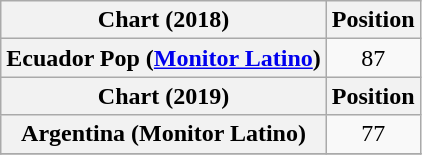<table class="wikitable plainrowheaders sortable" style="text-align:center">
<tr>
<th scope="col">Chart (2018)</th>
<th scope="col">Position</th>
</tr>
<tr>
<th scope="row">Ecuador Pop (<a href='#'>Monitor Latino</a>)</th>
<td>87</td>
</tr>
<tr>
<th scope="col">Chart (2019)</th>
<th scope="col">Position</th>
</tr>
<tr>
<th scope="row">Argentina (Monitor Latino)</th>
<td>77</td>
</tr>
<tr>
</tr>
</table>
